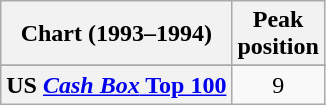<table class="wikitable sortable plainrowheaders" style="text-align:center">
<tr>
<th scope="col">Chart (1993–1994)</th>
<th scope="col">Peak<br>position</th>
</tr>
<tr>
</tr>
<tr>
</tr>
<tr>
</tr>
<tr>
</tr>
<tr>
<th scope="row">US <a href='#'><em>Cash Box</em> Top 100</a></th>
<td>9</td>
</tr>
</table>
